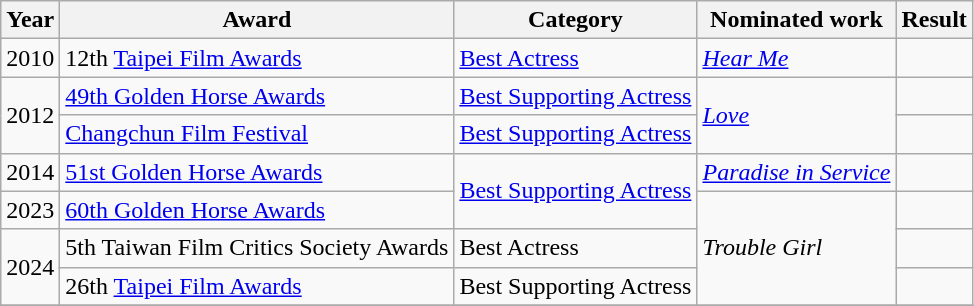<table class="wikitable sortable">
<tr>
<th>Year</th>
<th>Award</th>
<th>Category</th>
<th>Nominated work</th>
<th>Result</th>
</tr>
<tr>
<td>2010</td>
<td>12th <a href='#'>Taipei Film Awards</a></td>
<td><a href='#'>Best Actress</a></td>
<td><em><a href='#'>Hear Me</a></em></td>
<td></td>
</tr>
<tr>
<td rowspan=2>2012</td>
<td><a href='#'>49th Golden Horse Awards</a></td>
<td><a href='#'>Best Supporting Actress</a></td>
<td rowspan=2><em><a href='#'>Love</a></em></td>
<td></td>
</tr>
<tr>
<td><a href='#'>Changchun Film Festival</a></td>
<td><a href='#'>Best Supporting Actress</a></td>
<td></td>
</tr>
<tr>
<td>2014</td>
<td><a href='#'>51st Golden Horse Awards</a></td>
<td rowspan=2><a href='#'>Best Supporting Actress</a></td>
<td><em><a href='#'>Paradise in Service</a></em></td>
<td></td>
</tr>
<tr>
<td>2023</td>
<td><a href='#'>60th Golden Horse Awards</a></td>
<td rowspan=3><em>Trouble Girl</em></td>
<td></td>
</tr>
<tr>
<td rowspan=2>2024</td>
<td>5th Taiwan Film Critics Society Awards</td>
<td>Best Actress</td>
<td></td>
</tr>
<tr>
<td>26th <a href='#'>Taipei Film Awards</a></td>
<td>Best Supporting Actress</td>
<td></td>
</tr>
<tr>
</tr>
</table>
